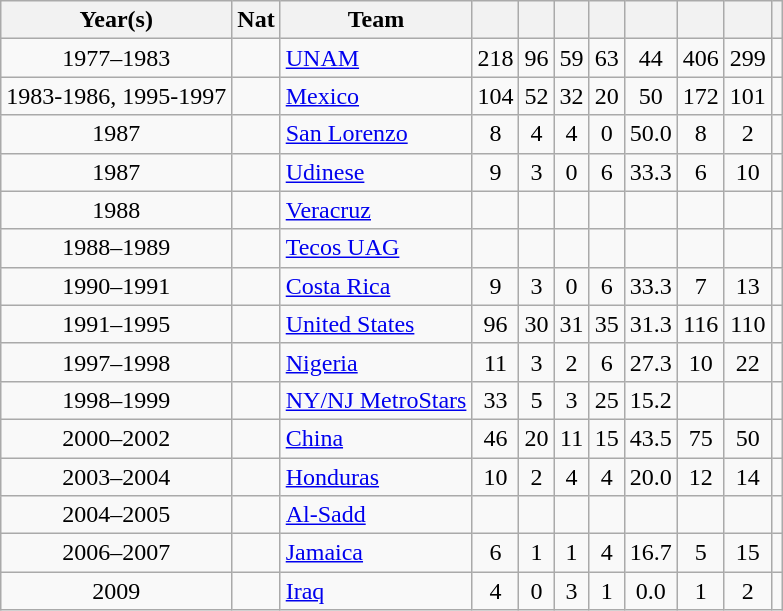<table class="wikitable" style="text-align:center">
<tr>
<th>Year(s)</th>
<th>Nat</th>
<th>Team</th>
<th></th>
<th></th>
<th></th>
<th></th>
<th></th>
<th></th>
<th></th>
<th></th>
</tr>
<tr>
<td>1977–1983</td>
<td></td>
<td align="left"><a href='#'>UNAM</a></td>
<td>218</td>
<td>96</td>
<td>59</td>
<td>63</td>
<td>44</td>
<td>406</td>
<td>299</td>
<td></td>
</tr>
<tr>
<td>1983-1986, 1995-1997</td>
<td></td>
<td align="left"><a href='#'>Mexico</a></td>
<td>104</td>
<td>52</td>
<td>32</td>
<td>20</td>
<td>50</td>
<td>172</td>
<td>101</td>
<td></td>
</tr>
<tr>
<td>1987</td>
<td></td>
<td align="left"><a href='#'>San Lorenzo</a></td>
<td>8</td>
<td>4</td>
<td>4</td>
<td>0</td>
<td>50.0</td>
<td>8</td>
<td>2</td>
<td></td>
</tr>
<tr>
<td>1987</td>
<td></td>
<td align="left"><a href='#'>Udinese</a></td>
<td>9</td>
<td>3</td>
<td>0</td>
<td>6</td>
<td>33.3</td>
<td>6</td>
<td>10</td>
<td></td>
</tr>
<tr>
<td>1988</td>
<td></td>
<td align="left"><a href='#'>Veracruz</a></td>
<td></td>
<td></td>
<td></td>
<td></td>
<td></td>
<td></td>
<td></td>
<td></td>
</tr>
<tr>
<td>1988–1989</td>
<td></td>
<td align="left"><a href='#'>Tecos UAG</a></td>
<td></td>
<td></td>
<td></td>
<td></td>
<td></td>
<td></td>
<td></td>
<td></td>
</tr>
<tr>
<td>1990–1991</td>
<td></td>
<td align="left"><a href='#'>Costa Rica</a></td>
<td>9</td>
<td>3</td>
<td>0</td>
<td>6</td>
<td>33.3</td>
<td>7</td>
<td>13</td>
<td></td>
</tr>
<tr>
<td>1991–1995</td>
<td></td>
<td align="left"><a href='#'>United States</a></td>
<td>96</td>
<td>30</td>
<td>31</td>
<td>35</td>
<td>31.3</td>
<td>116</td>
<td>110</td>
<td></td>
</tr>
<tr>
<td>1997–1998</td>
<td></td>
<td align="left"><a href='#'>Nigeria</a></td>
<td>11</td>
<td>3</td>
<td>2</td>
<td>6</td>
<td>27.3</td>
<td>10</td>
<td>22</td>
<td></td>
</tr>
<tr>
<td>1998–1999</td>
<td></td>
<td align="left"><a href='#'>NY/NJ MetroStars</a></td>
<td>33</td>
<td>5</td>
<td>3</td>
<td>25</td>
<td>15.2</td>
<td></td>
<td></td>
<td></td>
</tr>
<tr>
<td>2000–2002</td>
<td></td>
<td align="left"><a href='#'>China</a></td>
<td>46</td>
<td>20</td>
<td>11</td>
<td>15</td>
<td>43.5</td>
<td>75</td>
<td>50</td>
<td></td>
</tr>
<tr>
<td>2003–2004</td>
<td></td>
<td align="left"><a href='#'>Honduras</a></td>
<td>10</td>
<td>2</td>
<td>4</td>
<td>4</td>
<td>20.0</td>
<td>12</td>
<td>14</td>
<td></td>
</tr>
<tr>
<td>2004–2005</td>
<td></td>
<td align="left"><a href='#'>Al-Sadd</a></td>
<td></td>
<td></td>
<td></td>
<td></td>
<td></td>
<td></td>
<td></td>
<td></td>
</tr>
<tr>
<td>2006–2007</td>
<td></td>
<td align="left"><a href='#'>Jamaica</a></td>
<td>6</td>
<td>1</td>
<td>1</td>
<td>4</td>
<td>16.7</td>
<td>5</td>
<td>15</td>
<td></td>
</tr>
<tr>
<td>2009</td>
<td></td>
<td align="left"><a href='#'>Iraq</a></td>
<td>4</td>
<td>0</td>
<td>3</td>
<td>1</td>
<td>0.0</td>
<td>1</td>
<td>2</td>
<td></td>
</tr>
</table>
